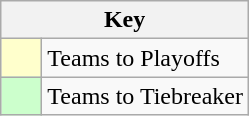<table class="wikitable" style="text-align: center;">
<tr>
<th colspan=2>Key</th>
</tr>
<tr>
<td style="background:#ffc; width:20px;"></td>
<td align=left>Teams to Playoffs</td>
</tr>
<tr>
<td style="background:#ccffcc; width:20px;"></td>
<td align=left>Teams to Tiebreaker</td>
</tr>
</table>
